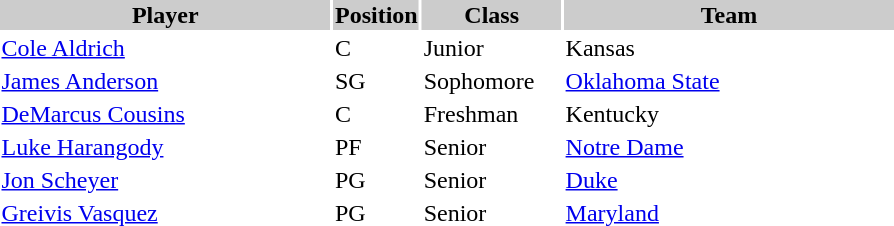<table style="width:600px" "border:'1' 'solid' 'gray' ">
<tr>
<th style="background:#ccc; width:40%;">Player</th>
<th style="background:#ccc; width:4%;">Position</th>
<th style="background:#ccc; width:16%;">Class</th>
<th style="background:#ccc; width:40%;">Team</th>
</tr>
<tr>
<td><a href='#'>Cole Aldrich</a></td>
<td>C</td>
<td>Junior</td>
<td>Kansas</td>
</tr>
<tr>
<td><a href='#'>James Anderson</a></td>
<td>SG</td>
<td>Sophomore</td>
<td><a href='#'>Oklahoma State</a></td>
</tr>
<tr>
<td><a href='#'>DeMarcus Cousins</a></td>
<td>C</td>
<td>Freshman</td>
<td>Kentucky</td>
</tr>
<tr>
<td><a href='#'>Luke Harangody</a></td>
<td>PF</td>
<td>Senior</td>
<td><a href='#'>Notre Dame</a></td>
</tr>
<tr>
<td><a href='#'>Jon Scheyer</a></td>
<td>PG</td>
<td>Senior</td>
<td><a href='#'>Duke</a></td>
</tr>
<tr>
<td><a href='#'>Greivis Vasquez</a></td>
<td>PG</td>
<td>Senior</td>
<td><a href='#'>Maryland</a></td>
</tr>
</table>
